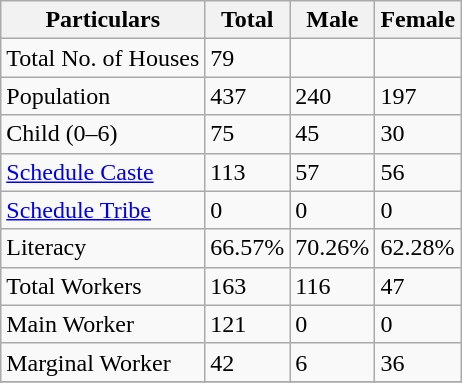<table class="wikitable sortable">
<tr>
<th>Particulars</th>
<th>Total</th>
<th>Male</th>
<th>Female</th>
</tr>
<tr>
<td>Total No. of Houses</td>
<td>79</td>
<td></td>
<td></td>
</tr>
<tr>
<td>Population</td>
<td>437</td>
<td>240</td>
<td>197</td>
</tr>
<tr>
<td>Child (0–6)</td>
<td>75</td>
<td>45</td>
<td>30</td>
</tr>
<tr>
<td><a href='#'>Schedule Caste</a></td>
<td>113</td>
<td>57</td>
<td>56</td>
</tr>
<tr>
<td><a href='#'>Schedule Tribe</a></td>
<td>0</td>
<td>0</td>
<td>0</td>
</tr>
<tr>
<td>Literacy</td>
<td>66.57%</td>
<td>70.26%</td>
<td>62.28%</td>
</tr>
<tr>
<td>Total Workers</td>
<td>163</td>
<td>116</td>
<td>47</td>
</tr>
<tr>
<td>Main Worker</td>
<td>121</td>
<td>0</td>
<td>0</td>
</tr>
<tr>
<td>Marginal Worker</td>
<td>42</td>
<td>6</td>
<td>36</td>
</tr>
<tr>
</tr>
</table>
